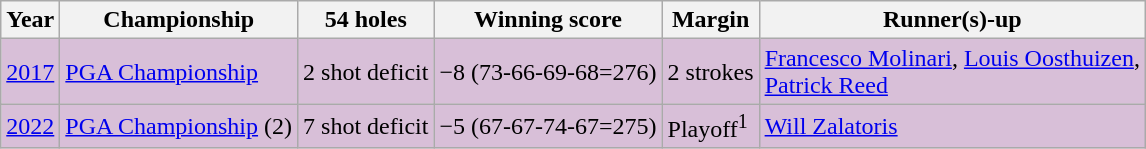<table class="wikitable">
<tr>
<th>Year</th>
<th>Championship</th>
<th>54 holes</th>
<th>Winning score</th>
<th>Margin</th>
<th>Runner(s)-up</th>
</tr>
<tr style="background:#D8BFD8;">
<td><a href='#'>2017</a></td>
<td><a href='#'>PGA Championship</a></td>
<td>2 shot deficit</td>
<td>−8 (73-66-69-68=276)</td>
<td>2 strokes</td>
<td> <a href='#'>Francesco Molinari</a>,  <a href='#'>Louis Oosthuizen</a>,<br> <a href='#'>Patrick Reed</a></td>
</tr>
<tr style="background:#D8BFD8;">
<td><a href='#'>2022</a></td>
<td><a href='#'>PGA Championship</a> (2)</td>
<td>7 shot deficit</td>
<td>−5 (67-67-74-67=275)</td>
<td>Playoff<sup>1</sup></td>
<td> <a href='#'>Will Zalatoris</a></td>
</tr>
</table>
